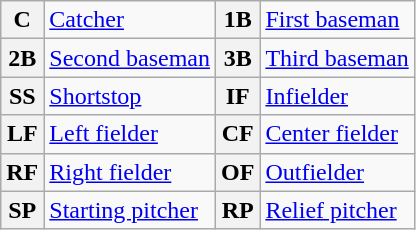<table class="wikitable">
<tr>
<th>C</th>
<td><a href='#'>Catcher</a></td>
<th>1B</th>
<td><a href='#'>First baseman</a></td>
</tr>
<tr>
<th>2B</th>
<td><a href='#'>Second baseman</a></td>
<th>3B</th>
<td><a href='#'>Third baseman</a></td>
</tr>
<tr>
<th>SS</th>
<td><a href='#'>Shortstop</a></td>
<th>IF</th>
<td><a href='#'>Infielder</a></td>
</tr>
<tr>
<th>LF</th>
<td><a href='#'>Left fielder</a></td>
<th>CF</th>
<td><a href='#'>Center fielder</a></td>
</tr>
<tr>
<th>RF</th>
<td><a href='#'>Right fielder</a></td>
<th>OF</th>
<td><a href='#'>Outfielder</a></td>
</tr>
<tr>
<th>SP</th>
<td><a href='#'>Starting pitcher</a></td>
<th>RP</th>
<td><a href='#'>Relief pitcher</a></td>
</tr>
</table>
